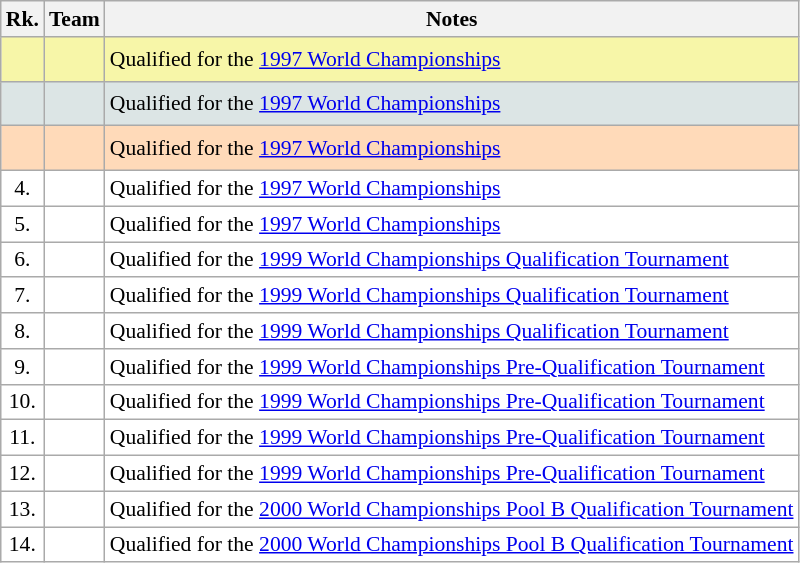<table class="wikitable" style="border:1px solid #AAAAAA;font-size:90%">
<tr>
<th style="border-bottom:1px solid #AAAAAA">Rk.</th>
<th style="border-bottom:1px solid #AAAAAA">Team</th>
<th style="border-bottom:1px solid #AAAAAA">Notes</th>
</tr>
<tr bgcolor="#F7F6A8">
<td align="center" style="height:23px"></td>
<td><strong></strong></td>
<td>Qualified for the <a href='#'>1997 World Championships</a></td>
</tr>
<tr bgcolor="#DCE5E5">
<td align="center" style="height:23px"></td>
<td></td>
<td>Qualified for the <a href='#'>1997 World Championships</a></td>
</tr>
<tr bgcolor="#FFDAB9">
<td align="center" style="height:23px"></td>
<td></td>
<td>Qualified for the <a href='#'>1997 World Championships</a></td>
</tr>
<tr style="background:#ffffff;">
<td align="center">4.</td>
<td></td>
<td>Qualified for the <a href='#'>1997 World Championships</a></td>
</tr>
<tr style="background:#ffffff;">
<td align="center">5.</td>
<td></td>
<td>Qualified for the <a href='#'>1997 World Championships</a></td>
</tr>
<tr style="background:#ffffff;">
<td align="center">6.</td>
<td></td>
<td>Qualified for the <a href='#'>1999 World Championships Qualification Tournament</a></td>
</tr>
<tr style="background:#ffffff;">
<td align="center">7.</td>
<td></td>
<td>Qualified for the <a href='#'>1999 World Championships Qualification Tournament</a></td>
</tr>
<tr style="background:#ffffff;">
<td align="center">8.</td>
<td></td>
<td>Qualified for the <a href='#'>1999 World Championships Qualification Tournament</a></td>
</tr>
<tr style="background:#ffffff;">
<td align="center">9.</td>
<td></td>
<td>Qualified for the <a href='#'>1999 World Championships Pre-Qualification Tournament</a></td>
</tr>
<tr style="background:#ffffff;">
<td align="center">10.</td>
<td></td>
<td>Qualified for the <a href='#'>1999 World Championships Pre-Qualification Tournament</a></td>
</tr>
<tr style="background:#ffffff;">
<td align="center">11.</td>
<td></td>
<td>Qualified for the <a href='#'>1999 World Championships Pre-Qualification Tournament</a></td>
</tr>
<tr style="background:#ffffff;">
<td align="center">12.</td>
<td></td>
<td>Qualified for the <a href='#'>1999 World Championships Pre-Qualification Tournament</a></td>
</tr>
<tr style="background:#ffffff;">
<td align="center">13.</td>
<td></td>
<td>Qualified for the <a href='#'>2000 World Championships Pool B Qualification Tournament</a></td>
</tr>
<tr style="background:#ffffff;">
<td align="center">14.</td>
<td></td>
<td>Qualified for the <a href='#'>2000 World Championships Pool B Qualification Tournament</a></td>
</tr>
</table>
